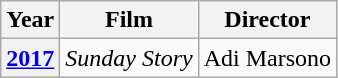<table class="wikitable plainrowheaders">
<tr>
<th>Year</th>
<th>Film</th>
<th>Director</th>
</tr>
<tr>
<th scope="row"><a href='#'>2017</a></th>
<td><em>Sunday Story</em></td>
<td>Adi Marsono</td>
</tr>
</table>
